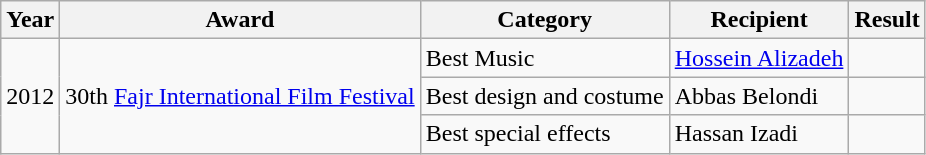<table class="wikitable sortable">
<tr>
<th>Year</th>
<th>Award</th>
<th>Category</th>
<th>Recipient</th>
<th>Result</th>
</tr>
<tr>
<td rowspan="3">2012</td>
<td rowspan="3">30th <a href='#'>Fajr International Film Festival</a></td>
<td>Best Music</td>
<td><a href='#'>Hossein Alizadeh</a></td>
<td></td>
</tr>
<tr>
<td>Best design and costume</td>
<td>Abbas Belondi</td>
<td></td>
</tr>
<tr>
<td>Best special effects</td>
<td>Hassan Izadi</td>
<td></td>
</tr>
</table>
